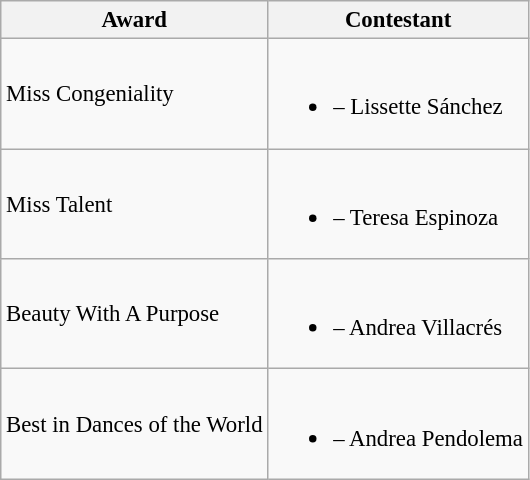<table class="wikitable sortable" style="font-size: 95%;">
<tr>
<th>Award</th>
<th>Contestant</th>
</tr>
<tr>
<td>Miss Congeniality</td>
<td><br><ul><li> – Lissette Sánchez</li></ul></td>
</tr>
<tr>
<td>Miss Talent</td>
<td><br><ul><li> – Teresa Espinoza</li></ul></td>
</tr>
<tr>
<td>Beauty With A Purpose</td>
<td><br><ul><li> – Andrea Villacrés</li></ul></td>
</tr>
<tr>
<td>Best in Dances of the World</td>
<td><br><ul><li> – Andrea Pendolema</li></ul></td>
</tr>
</table>
